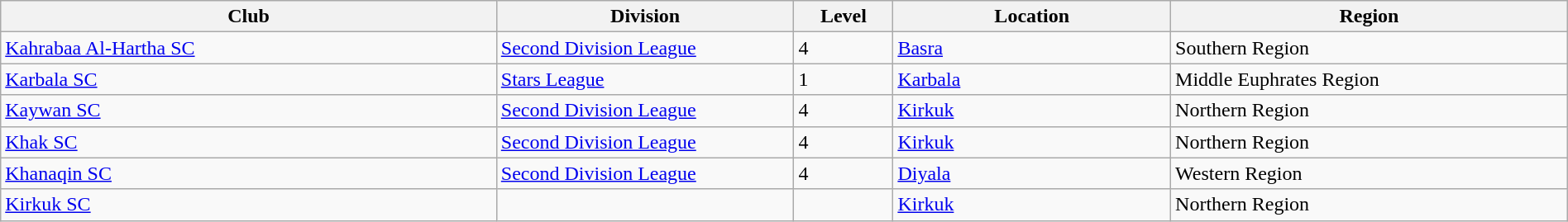<table class="wikitable sortable" width=100% style="font-size:100%">
<tr>
<th width=25%>Club</th>
<th width=15%>Division</th>
<th width=5%>Level</th>
<th width=14%>Location</th>
<th width=20%>Region</th>
</tr>
<tr>
<td><a href='#'>Kahrabaa Al-Hartha SC</a></td>
<td><a href='#'>Second Division League</a></td>
<td>4</td>
<td><a href='#'>Basra</a></td>
<td>Southern Region</td>
</tr>
<tr>
<td><a href='#'>Karbala SC</a></td>
<td><a href='#'>Stars League</a></td>
<td>1</td>
<td><a href='#'>Karbala</a></td>
<td>Middle Euphrates Region</td>
</tr>
<tr>
<td><a href='#'>Kaywan SC</a></td>
<td><a href='#'>Second Division League</a></td>
<td>4</td>
<td><a href='#'>Kirkuk</a></td>
<td>Northern Region</td>
</tr>
<tr>
<td><a href='#'>Khak SC</a></td>
<td><a href='#'>Second Division League</a></td>
<td>4</td>
<td><a href='#'>Kirkuk</a></td>
<td>Northern Region</td>
</tr>
<tr>
<td><a href='#'>Khanaqin SC</a></td>
<td><a href='#'>Second Division League</a></td>
<td>4</td>
<td><a href='#'>Diyala</a></td>
<td>Western Region</td>
</tr>
<tr>
<td><a href='#'>Kirkuk SC</a></td>
<td></td>
<td></td>
<td><a href='#'>Kirkuk</a></td>
<td>Northern Region</td>
</tr>
</table>
